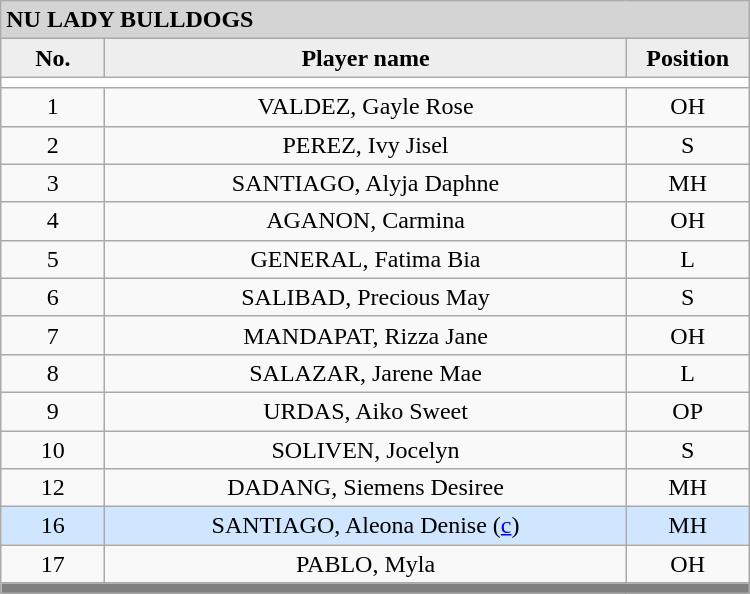<table class='wikitable mw-collapsible mw-collapsed' style='text-align: center; width: 500px; border: none;'>
<tr>
<th style="background:#D4D4D4; text-align:left;" colspan=3> NU LADY BULLDOGS</th>
</tr>
<tr style="background:#EEEEEE; font-weight:bold;">
<td width=10%>No.</td>
<td width=50%>Player name</td>
<td width=10%>Position</td>
</tr>
<tr style="background:#FFFFFF;">
<td colspan=3 align=center></td>
</tr>
<tr>
<td align=center>1</td>
<td>VALDEZ, Gayle Rose</td>
<td align=center>OH</td>
</tr>
<tr>
<td align=center>2</td>
<td>PEREZ, Ivy Jisel</td>
<td align=center>S</td>
</tr>
<tr>
<td align=center>3</td>
<td>SANTIAGO, Alyja Daphne</td>
<td align=center>MH</td>
</tr>
<tr>
<td align=center>4</td>
<td>AGANON, Carmina</td>
<td align=center>OH</td>
</tr>
<tr>
<td align=center>5</td>
<td>GENERAL, Fatima Bia</td>
<td align=center>L</td>
</tr>
<tr>
<td align=center>6</td>
<td>SALIBAD, Precious May</td>
<td align=center>S</td>
</tr>
<tr>
<td align=center>7</td>
<td>MANDAPAT, Rizza Jane</td>
<td align=center>OH</td>
</tr>
<tr>
<td align=center>8</td>
<td>SALAZAR, Jarene Mae</td>
<td align=center>L</td>
</tr>
<tr>
<td align=center>9</td>
<td>URDAS, Aiko Sweet</td>
<td align=center>OP</td>
</tr>
<tr>
<td align=center>10</td>
<td>SOLIVEN, Jocelyn</td>
<td align=center>S</td>
</tr>
<tr>
<td align=center>12</td>
<td>DADANG, Siemens Desiree</td>
<td align=center>MH</td>
</tr>
<tr bgcolor=#D0E6FF>
<td align=center>16</td>
<td>SANTIAGO, Aleona Denise (<a href='#'>c</a>)</td>
<td align=center>MH</td>
</tr>
<tr>
<td align=center>17</td>
<td>PABLO, Myla</td>
<td align=center>OH</td>
</tr>
<tr>
<th style="background:gray;" colspan=3></th>
</tr>
<tr>
</tr>
</table>
